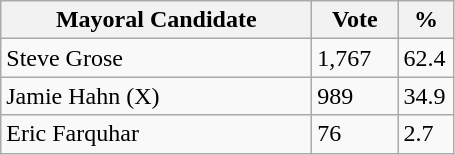<table class="wikitable">
<tr>
<th bgcolor="#DDDDFF" width="200px">Mayoral Candidate </th>
<th bgcolor="#DDDDFF" width="50px">Vote</th>
<th bgcolor="#DDDDFF" width="30px">%</th>
</tr>
<tr>
<td>Steve Grose</td>
<td>1,767</td>
<td>62.4</td>
</tr>
<tr>
<td>Jamie Hahn (X)</td>
<td>989</td>
<td>34.9</td>
</tr>
<tr>
<td>Eric Farquhar</td>
<td>76</td>
<td>2.7</td>
</tr>
</table>
